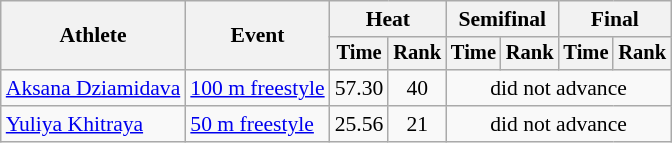<table class=wikitable style="font-size:90%">
<tr>
<th rowspan="2">Athlete</th>
<th rowspan="2">Event</th>
<th colspan="2">Heat</th>
<th colspan="2">Semifinal</th>
<th colspan="2">Final</th>
</tr>
<tr style="font-size:95%">
<th>Time</th>
<th>Rank</th>
<th>Time</th>
<th>Rank</th>
<th>Time</th>
<th>Rank</th>
</tr>
<tr align=center>
<td align=left><a href='#'>Aksana Dziamidava</a></td>
<td align=left><a href='#'>100 m freestyle</a></td>
<td>57.30</td>
<td>40</td>
<td colspan=4>did not advance</td>
</tr>
<tr align=center>
<td align=left><a href='#'>Yuliya Khitraya</a></td>
<td align=left><a href='#'>50 m freestyle</a></td>
<td>25.56</td>
<td>21</td>
<td colspan=4>did not advance</td>
</tr>
</table>
